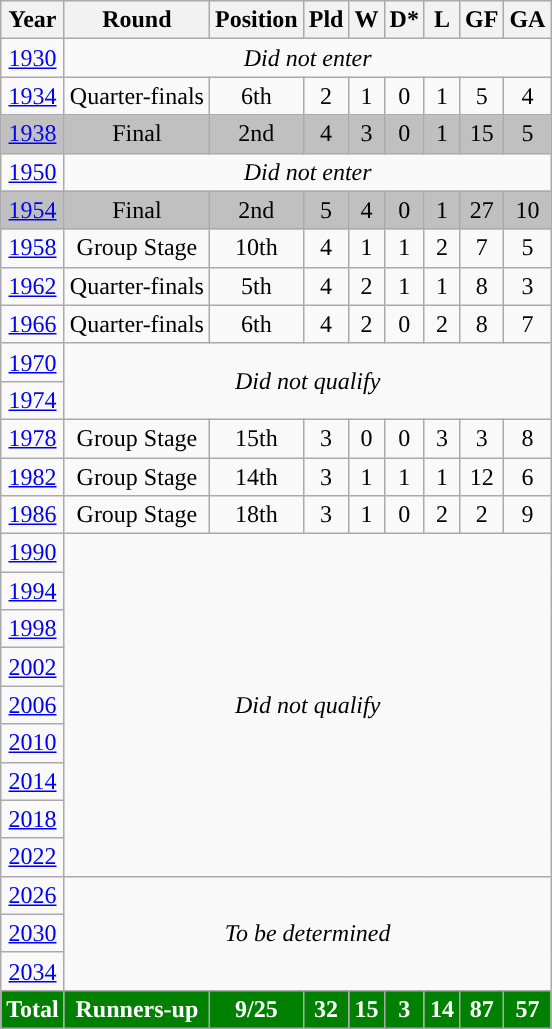<table class="wikitable sortable" style="text-align: center;">
<tr>
<th>Year</th>
<th>Round</th>
<th>Position</th>
<th>Pld</th>
<th>W</th>
<th>D*</th>
<th>L</th>
<th>GF</th>
<th>GA</th>
</tr>
<tr>
<td> <a href='#'>1930</a></td>
<td colspan=8><em>Did not enter</em></td>
</tr>
<tr>
<td> <a href='#'>1934</a></td>
<td>Quarter-finals</td>
<td>6th</td>
<td>2</td>
<td>1</td>
<td>0</td>
<td>1</td>
<td>5</td>
<td>4</td>
</tr>
<tr bgcolor=silver>
<td> <a href='#'>1938</a></td>
<td>Final</td>
<td>2nd</td>
<td>4</td>
<td>3</td>
<td>0</td>
<td>1</td>
<td>15</td>
<td>5</td>
</tr>
<tr>
<td> <a href='#'>1950</a></td>
<td rowspan=1 colspan=8><em>Did not enter</em></td>
</tr>
<tr bgcolor=silver>
<td> <a href='#'>1954</a></td>
<td>Final</td>
<td>2nd</td>
<td>5</td>
<td>4</td>
<td>0</td>
<td>1</td>
<td>27</td>
<td>10</td>
</tr>
<tr>
<td> <a href='#'>1958</a></td>
<td>Group Stage</td>
<td>10th</td>
<td>4</td>
<td>1</td>
<td>1</td>
<td>2</td>
<td>7</td>
<td>5</td>
</tr>
<tr>
<td> <a href='#'>1962</a></td>
<td>Quarter-finals</td>
<td>5th</td>
<td>4</td>
<td>2</td>
<td>1</td>
<td>1</td>
<td>8</td>
<td>3</td>
</tr>
<tr>
<td> <a href='#'>1966</a></td>
<td>Quarter-finals</td>
<td>6th</td>
<td>4</td>
<td>2</td>
<td>0</td>
<td>2</td>
<td>8</td>
<td>7</td>
</tr>
<tr>
<td> <a href='#'>1970</a></td>
<td rowspan=2 colspan=8><em>Did not qualify</em></td>
</tr>
<tr>
<td> <a href='#'>1974</a></td>
</tr>
<tr>
<td> <a href='#'>1978</a></td>
<td>Group Stage</td>
<td>15th</td>
<td>3</td>
<td>0</td>
<td>0</td>
<td>3</td>
<td>3</td>
<td>8</td>
</tr>
<tr>
<td> <a href='#'>1982</a></td>
<td>Group Stage</td>
<td>14th</td>
<td>3</td>
<td>1</td>
<td>1</td>
<td>1</td>
<td>12</td>
<td>6</td>
</tr>
<tr>
<td> <a href='#'>1986</a></td>
<td>Group Stage</td>
<td>18th</td>
<td>3</td>
<td>1</td>
<td>0</td>
<td>2</td>
<td>2</td>
<td>9</td>
</tr>
<tr>
<td> <a href='#'>1990</a></td>
<td rowspan=9 colspan=10><em>Did not qualify</em></td>
</tr>
<tr>
<td> <a href='#'>1994</a></td>
</tr>
<tr>
<td> <a href='#'>1998</a></td>
</tr>
<tr>
<td>  <a href='#'>2002</a></td>
</tr>
<tr>
<td> <a href='#'>2006</a></td>
</tr>
<tr>
<td> <a href='#'>2010</a></td>
</tr>
<tr>
<td> <a href='#'>2014</a></td>
</tr>
<tr>
<td> <a href='#'>2018</a></td>
</tr>
<tr>
<td> <a href='#'>2022</a></td>
</tr>
<tr>
<td>   <a href='#'>2026</a></td>
<td colspan=9 rowspan=3><em>To be determined</em></td>
</tr>
<tr>
<td>   <a href='#'>2030</a></td>
</tr>
<tr>
<td> <a href='#'>2034</a></td>
</tr>
<tr>
<th style="background:green; color:white; "><strong>Total</strong></th>
<th style="background:green; color:white; ">Runners-up</th>
<th style="background:green; color:white; ">9/25</th>
<th style="background:green; color:white; ">32</th>
<th style="background:green; color:white; ">15</th>
<th style="background:green; color:white; ">3</th>
<th style="background:green; color:white; ">14</th>
<th style="background:green; color:white; ">87</th>
<th style="background:green; color:white; ">57</th>
</tr>
</table>
